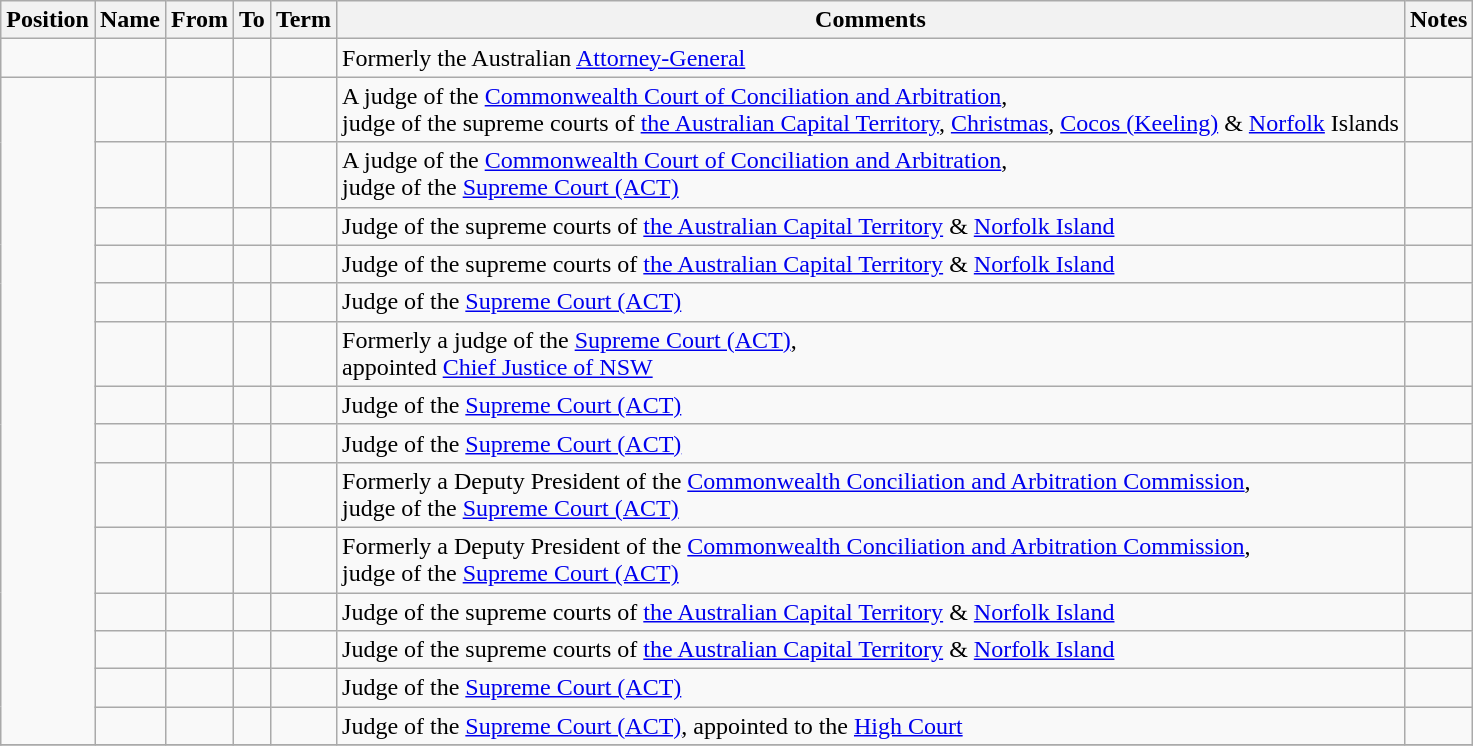<table class="wikitable sortable" border="1" ||>
<tr>
<th>Position<br></th>
<th>Name</th>
<th>From</th>
<th>To</th>
<th>Term</th>
<th class="unsortable">Comments</th>
<th class="unsortable">Notes</th>
</tr>
<tr valign="top">
<td></td>
<td></td>
<td align="middle"></td>
<td align="middle"></td>
<td></td>
<td>Formerly the Australian <a href='#'>Attorney-General</a></td>
<td></td>
</tr>
<tr valign="top">
<td rowspan="14"></td>
<td></td>
<td align="middle"></td>
<td align="middle"></td>
<td align=right></td>
<td>A judge of the <a href='#'>Commonwealth Court of Conciliation and Arbitration</a>,<br>judge of the supreme courts of <a href='#'>the Australian Capital Territory</a>, <a href='#'>Christmas</a>, <a href='#'>Cocos (Keeling)</a> & <a href='#'>Norfolk</a> Islands</td>
<td></td>
</tr>
<tr>
<td></td>
<td align="middle"></td>
<td align="middle"></td>
<td align=right></td>
<td>A judge of the <a href='#'>Commonwealth Court of Conciliation and Arbitration</a>,<br> judge of the <a href='#'>Supreme Court (ACT)</a></td>
<td></td>
</tr>
<tr>
<td> </td>
<td align="middle"></td>
<td align="middle"></td>
<td align=right></td>
<td>Judge of the supreme courts of <a href='#'>the Australian Capital Territory</a> & <a href='#'>Norfolk Island</a></td>
<td></td>
</tr>
<tr>
<td></td>
<td align="middle"></td>
<td align="middle"></td>
<td align=right></td>
<td>Judge of the supreme courts of <a href='#'>the Australian Capital Territory</a> & <a href='#'>Norfolk Island</a></td>
<td></td>
</tr>
<tr>
<td></td>
<td align="middle"></td>
<td align="middle"></td>
<td align=right></td>
<td>Judge of the <a href='#'>Supreme Court (ACT)</a></td>
<td></td>
</tr>
<tr>
<td></td>
<td align="middle"></td>
<td align="middle"></td>
<td align=right></td>
<td>Formerly a judge of the <a href='#'>Supreme Court (ACT)</a>,<br>appointed <a href='#'>Chief Justice of NSW</a></td>
<td></td>
</tr>
<tr>
<td></td>
<td align="middle"></td>
<td align="middle"></td>
<td align=right></td>
<td>Judge of the <a href='#'>Supreme Court (ACT)</a></td>
<td></td>
</tr>
<tr>
<td></td>
<td align="middle"></td>
<td align="middle"></td>
<td align=right></td>
<td>Judge of the <a href='#'>Supreme Court (ACT)</a></td>
<td></td>
</tr>
<tr>
<td></td>
<td align="middle"></td>
<td align="middle"></td>
<td align=right></td>
<td>Formerly a Deputy President of the <a href='#'>Commonwealth Conciliation and Arbitration Commission</a>,<br>judge of the <a href='#'>Supreme Court (ACT)</a></td>
<td></td>
</tr>
<tr>
<td></td>
<td align="middle"></td>
<td align="middle"></td>
<td align=right></td>
<td>Formerly a Deputy President of the <a href='#'>Commonwealth Conciliation and Arbitration Commission</a>,<br>judge of the <a href='#'>Supreme Court (ACT)</a></td>
<td></td>
</tr>
<tr>
<td> </td>
<td align="middle"></td>
<td align="middle"></td>
<td align=right></td>
<td>Judge of the supreme courts of <a href='#'>the Australian Capital Territory</a> & <a href='#'>Norfolk Island</a></td>
<td></td>
</tr>
<tr | Judge>
<td></td>
<td align="middle"></td>
<td align="middle"></td>
<td align=right></td>
<td>Judge of the supreme courts of <a href='#'>the Australian Capital Territory</a> & <a href='#'>Norfolk Island</a></td>
<td></td>
</tr>
<tr>
<td></td>
<td align="middle"></td>
<td align="middle"></td>
<td align=right></td>
<td>Judge of the <a href='#'>Supreme Court (ACT)</a></td>
<td></td>
</tr>
<tr>
<td></td>
<td align="middle"></td>
<td align="middle"></td>
<td align=right></td>
<td>Judge of the <a href='#'>Supreme Court (ACT)</a>, appointed to the <a href='#'>High Court</a></td>
<td></td>
</tr>
<tr>
</tr>
</table>
